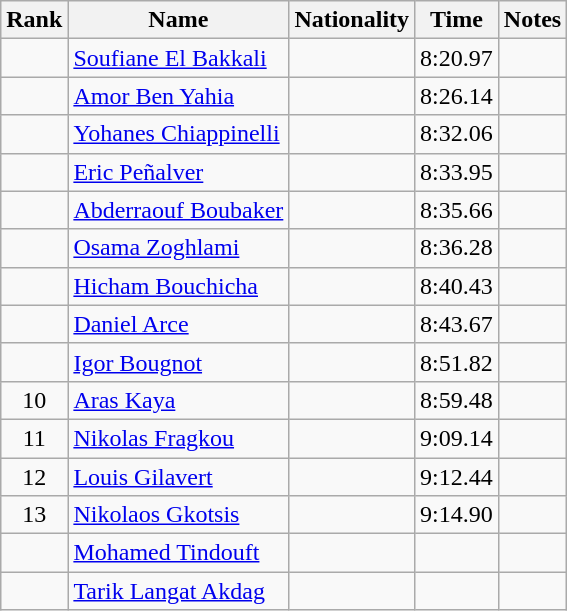<table class="wikitable sortable" style="text-align:center">
<tr>
<th>Rank</th>
<th>Name</th>
<th>Nationality</th>
<th>Time</th>
<th>Notes</th>
</tr>
<tr>
<td></td>
<td align=left><a href='#'>Soufiane El Bakkali</a></td>
<td align=left></td>
<td>8:20.97</td>
<td></td>
</tr>
<tr>
<td></td>
<td align=left><a href='#'>Amor Ben Yahia</a></td>
<td align=left></td>
<td>8:26.14</td>
<td></td>
</tr>
<tr>
<td></td>
<td align=left><a href='#'>Yohanes Chiappinelli</a></td>
<td align=left></td>
<td>8:32.06</td>
<td></td>
</tr>
<tr>
<td></td>
<td align=left><a href='#'>Eric Peñalver</a></td>
<td align=left></td>
<td>8:33.95</td>
<td></td>
</tr>
<tr>
<td></td>
<td align=left><a href='#'>Abderraouf Boubaker</a></td>
<td align=left></td>
<td>8:35.66</td>
<td></td>
</tr>
<tr>
<td></td>
<td align=left><a href='#'>Osama Zoghlami</a></td>
<td align=left></td>
<td>8:36.28</td>
<td></td>
</tr>
<tr>
<td></td>
<td align=left><a href='#'>Hicham Bouchicha</a></td>
<td align=left></td>
<td>8:40.43</td>
<td></td>
</tr>
<tr>
<td></td>
<td align=left><a href='#'>Daniel Arce</a></td>
<td align=left></td>
<td>8:43.67</td>
<td></td>
</tr>
<tr>
<td></td>
<td align=left><a href='#'>Igor Bougnot</a></td>
<td align=left></td>
<td>8:51.82</td>
<td></td>
</tr>
<tr>
<td>10</td>
<td align=left><a href='#'>Aras Kaya</a></td>
<td align=left></td>
<td>8:59.48</td>
<td></td>
</tr>
<tr>
<td>11</td>
<td align=left><a href='#'>Nikolas Fragkou</a></td>
<td align=left></td>
<td>9:09.14</td>
<td></td>
</tr>
<tr>
<td>12</td>
<td align=left><a href='#'>Louis Gilavert</a></td>
<td align=left></td>
<td>9:12.44</td>
<td></td>
</tr>
<tr>
<td>13</td>
<td align=left><a href='#'>Nikolaos Gkotsis</a></td>
<td align=left></td>
<td>9:14.90</td>
<td></td>
</tr>
<tr>
<td></td>
<td align=left><a href='#'>Mohamed Tindouft</a></td>
<td align=left></td>
<td></td>
<td></td>
</tr>
<tr>
<td></td>
<td align=left><a href='#'>Tarik Langat Akdag</a></td>
<td align=left></td>
<td></td>
<td></td>
</tr>
</table>
